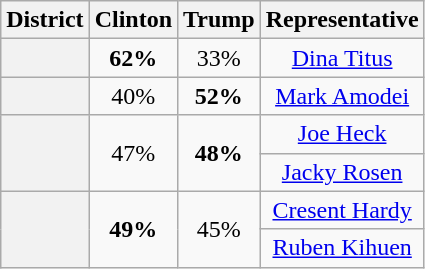<table class=wikitable>
<tr>
<th>District</th>
<th>Clinton</th>
<th>Trump</th>
<th>Representative</th>
</tr>
<tr align=center>
<th></th>
<td><strong>62%</strong></td>
<td>33%</td>
<td><a href='#'>Dina Titus</a></td>
</tr>
<tr align=center>
<th></th>
<td>40%</td>
<td><strong>52%</strong></td>
<td><a href='#'>Mark Amodei</a></td>
</tr>
<tr align=center>
<th rowspan=2 ></th>
<td rowspan=2>47%</td>
<td rowspan=2><strong>48%</strong></td>
<td><a href='#'>Joe Heck</a></td>
</tr>
<tr align=center>
<td><a href='#'>Jacky Rosen</a></td>
</tr>
<tr align=center>
<th rowspan=2 ></th>
<td rowspan=2><strong>49%</strong></td>
<td rowspan=2>45%</td>
<td><a href='#'>Cresent Hardy</a></td>
</tr>
<tr align=center>
<td><a href='#'>Ruben Kihuen</a></td>
</tr>
</table>
